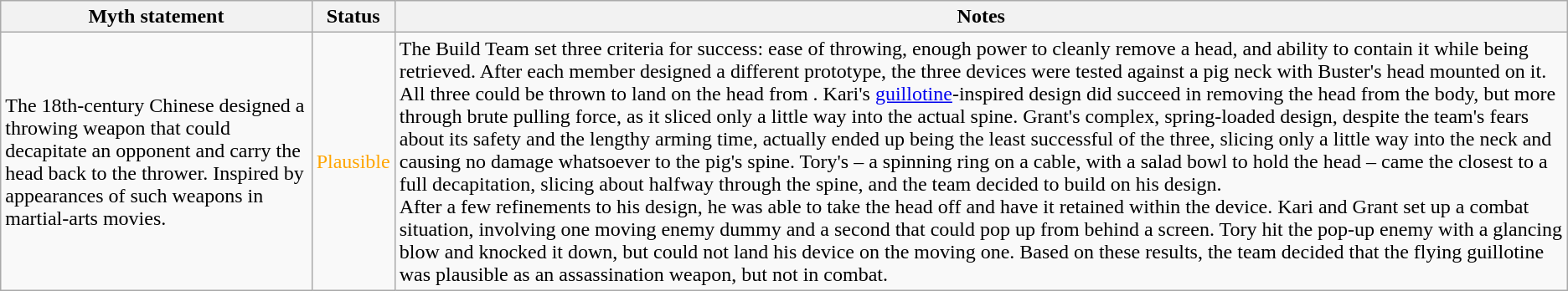<table class="wikitable plainrowheaders">
<tr>
<th>Myth statement</th>
<th>Status</th>
<th>Notes</th>
</tr>
<tr>
<td>The 18th-century Chinese designed a throwing weapon that could decapitate an opponent and carry the head back to the thrower. Inspired by appearances of such weapons in martial-arts movies.</td>
<td style="color:orange">Plausible</td>
<td>The Build Team set three criteria for success: ease of throwing, enough power to cleanly remove a head, and ability to contain it while being retrieved. After each member designed a different prototype, the three devices were tested against a pig neck with Buster's head mounted on it. All three could be thrown to land on the head from . Kari's <a href='#'>guillotine</a>-inspired design did succeed in removing the head from the body, but more through brute pulling force, as it sliced only a little way into the actual spine. Grant's complex, spring-loaded design, despite the team's fears about its safety and the lengthy arming time, actually ended up being the least successful of the three, slicing only a little way into the neck and causing no damage whatsoever to the pig's spine. Tory's – a spinning ring on a cable, with a salad bowl to hold the head – came the closest to a full decapitation, slicing about halfway through the spine, and the team decided to build on his design.<br>After a few refinements to his design, he was able to take the head off and have it retained within the device. Kari and Grant set up a combat situation, involving one moving enemy dummy and a second that could pop up from behind a screen. Tory hit the pop-up enemy with a glancing blow and knocked it down, but could not land his device on the moving one. Based on these results, the team decided that the flying guillotine was plausible as an assassination weapon, but not in combat.</td>
</tr>
</table>
